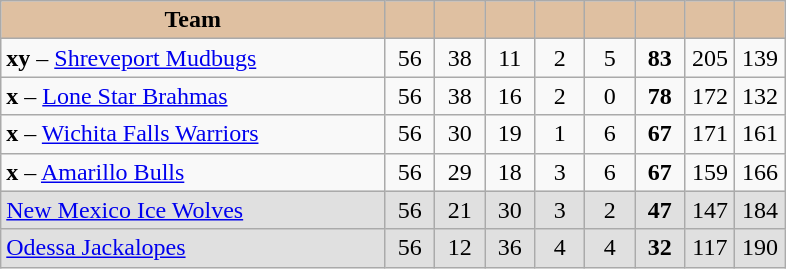<table class="wikitable" style="text-align:center">
<tr>
<th style="background:#dfc0a1; width:46%;">Team</th>
<th style="background:#dfc0a1; width:6%;"></th>
<th style="background:#dfc0a1; width:6%;"></th>
<th style="background:#dfc0a1; width:6%;"></th>
<th style="background:#dfc0a1; width:6%;"></th>
<th style="background:#dfc0a1; width:6%;"></th>
<th style="background:#dfc0a1; width:6%;"></th>
<th style="background:#dfc0a1; width:6%;"></th>
<th style="background:#dfc0a1; width:6%;"></th>
</tr>
<tr>
<td align=left><strong>xy</strong> – <a href='#'>Shreveport Mudbugs</a></td>
<td>56</td>
<td>38</td>
<td>11</td>
<td>2</td>
<td>5</td>
<td><strong>83</strong></td>
<td>205</td>
<td>139</td>
</tr>
<tr>
<td align=left><strong>x</strong> – <a href='#'>Lone Star Brahmas</a></td>
<td>56</td>
<td>38</td>
<td>16</td>
<td>2</td>
<td>0</td>
<td><strong>78</strong></td>
<td>172</td>
<td>132</td>
</tr>
<tr>
<td align=left><strong>x</strong> – <a href='#'>Wichita Falls Warriors</a></td>
<td>56</td>
<td>30</td>
<td>19</td>
<td>1</td>
<td>6</td>
<td><strong>67</strong></td>
<td>171</td>
<td>161</td>
</tr>
<tr>
<td align=left><strong>x</strong> – <a href='#'>Amarillo Bulls</a></td>
<td>56</td>
<td>29</td>
<td>18</td>
<td>3</td>
<td>6</td>
<td><strong>67</strong></td>
<td>159</td>
<td>166</td>
</tr>
<tr bgcolor=e0e0e0>
<td align=left><a href='#'>New Mexico Ice Wolves</a></td>
<td>56</td>
<td>21</td>
<td>30</td>
<td>3</td>
<td>2</td>
<td><strong>47</strong></td>
<td>147</td>
<td>184</td>
</tr>
<tr bgcolor=e0e0e0>
<td align=left><a href='#'>Odessa Jackalopes</a></td>
<td>56</td>
<td>12</td>
<td>36</td>
<td>4</td>
<td>4</td>
<td><strong>32</strong></td>
<td>117</td>
<td>190</td>
</tr>
</table>
